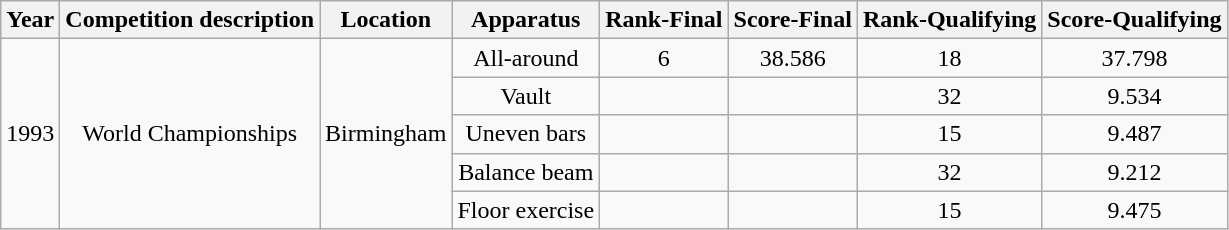<table class="wikitable" style="text-align:center">
<tr>
<th>Year</th>
<th>Competition description</th>
<th>Location</th>
<th>Apparatus</th>
<th>Rank-Final</th>
<th>Score-Final</th>
<th>Rank-Qualifying</th>
<th>Score-Qualifying</th>
</tr>
<tr>
<td rowspan=5>1993</td>
<td rowspan=5>World Championships</td>
<td rowspan=5>Birmingham</td>
<td>All-around</td>
<td>6</td>
<td>38.586</td>
<td>18</td>
<td>37.798</td>
</tr>
<tr>
<td>Vault</td>
<td></td>
<td></td>
<td>32</td>
<td>9.534</td>
</tr>
<tr>
<td>Uneven bars</td>
<td></td>
<td></td>
<td>15</td>
<td>9.487</td>
</tr>
<tr>
<td>Balance beam</td>
<td></td>
<td></td>
<td>32</td>
<td>9.212</td>
</tr>
<tr>
<td>Floor exercise</td>
<td></td>
<td></td>
<td>15</td>
<td>9.475</td>
</tr>
</table>
